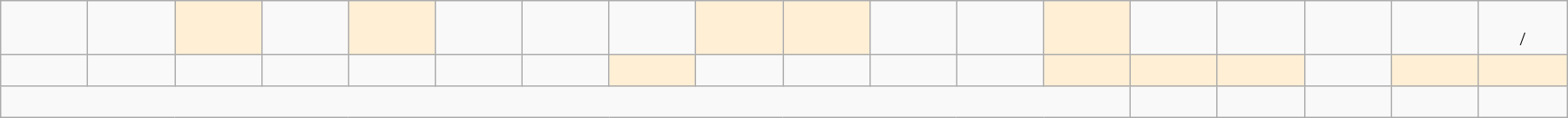<table class="wikitable Unicode" dir="rtl">
<tr>
<td style="width:7em; text-align:center; padding: 3px;"><span></span><br>/</td>
<td style="width:7em; text-align:center; padding: 3px;"><span></span><br></td>
<td style="width:7em; text-align:center; padding: 3px;"><span></span><br></td>
<td style="width:7em; text-align:center; padding: 3px;"><span></span><br></td>
<td style="width:7em; text-align:center; padding: 3px;"><span></span><br></td>
<td style="width:7em; text-align:center; padding: 3px;" bgcolor="#FFEFD5"><span></span><br></td>
<td style="width:7em; text-align:center; padding: 3px;"><span></span><br></td>
<td style="width:7em; text-align:center; padding: 3px;"><span></span><br></td>
<td style="width:7em; text-align:center; padding: 3px;" bgcolor="#FFEFD5"><span></span><br></td>
<td style="width:7em; text-align:center; padding: 3px;" bgcolor="#FFEFD5"><span></span><br></td>
<td style="width:7em; text-align:center; padding: 3px;"><span></span><br></td>
<td style="width:7em; text-align:center; padding: 3px;"><span></span><br></td>
<td style="width:7em; text-align:center; padding: 3px;"><span></span><br></td>
<td style="width:7em; text-align:center; padding: 3px;" bgcolor="#FFEFD5"><span></span><br></td>
<td style="width:7em; text-align:center; padding: 3px;"><span></span><br></td>
<td style="width:7em; text-align:center; padding: 3px;" bgcolor="#FFEFD5"><span></span><br></td>
<td style="width:7em; text-align:center; padding: 3px;"><span></span><br></td>
<td style="width:7em; text-align:center; padding: 3px;"><span></span><br></td>
</tr>
<tr>
<td style="width:7em; text-align:center; padding: 3px;" bgcolor="#FFEFD5"><span></span><br></td>
<td style="width:7em; text-align:center; padding: 3px;" bgcolor="#FFEFD5"><span></span><br></td>
<td style="width:7em; text-align:center; padding: 3px;"><span></span><br></td>
<td style="width:7em; text-align:center; padding: 3px;" bgcolor="#FFEFD5"><span></span><br></td>
<td style="width:7em; text-align:center; padding: 3px;" bgcolor="#FFEFD5"><span></span><br></td>
<td style="width:7em; text-align:center; padding: 3px;" bgcolor="#FFEFD5"><span></span><br></td>
<td style="width:7em; text-align:center; padding: 3px;"><span></span><br></td>
<td style="width:7em; text-align:center; padding: 3px;"><span></span><br></td>
<td style="width:7em; text-align:center; padding: 3px;"><span></span><br></td>
<td style="width:7em; text-align:center; padding: 3px;"><span></span><br></td>
<td style="width:7em; text-align:center; padding: 3px;" bgcolor="#FFEFD5"><span></span><br></td>
<td style="width:7em; text-align:center; padding: 3px;"><span></span><br></td>
<td style="width:7em; text-align:center; padding: 3px;"><span></span><br></td>
<td style="width:7em; text-align:center; padding: 3px;"><span></span><br></td>
<td style="width:7em; text-align:center; padding: 3px;"><span></span><br></td>
<td style="width:7em; text-align:center; padding: 3px;"><span></span><br></td>
<td style="width:7em; text-align:center; padding: 3px;"><span></span><br></td>
<td style="width:7em; text-align:center; padding: 3px;"><span></span><br></td>
</tr>
<tr>
<td style="width:7em; text-align:center; padding: 3px;"><span></span><br></td>
<td style="width:7em; text-align:center; padding: 3px;"><span></span><br></td>
<td style="width:7em; text-align:center; padding: 3px;"><span></span><br></td>
<td style="width:7em; text-align:center; padding: 3px;"><span></span><br></td>
<td style="width:7em; text-align:center; padding: 3px;"><span></span><br></td>
</tr>
</table>
